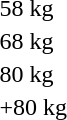<table>
<tr>
<td>58 kg</td>
<td></td>
<td></td>
<td></td>
</tr>
<tr>
<td>68 kg</td>
<td></td>
<td></td>
<td></td>
</tr>
<tr>
<td>80 kg</td>
<td></td>
<td></td>
<td></td>
</tr>
<tr>
<td>+80 kg</td>
<td></td>
<td></td>
<td></td>
</tr>
</table>
